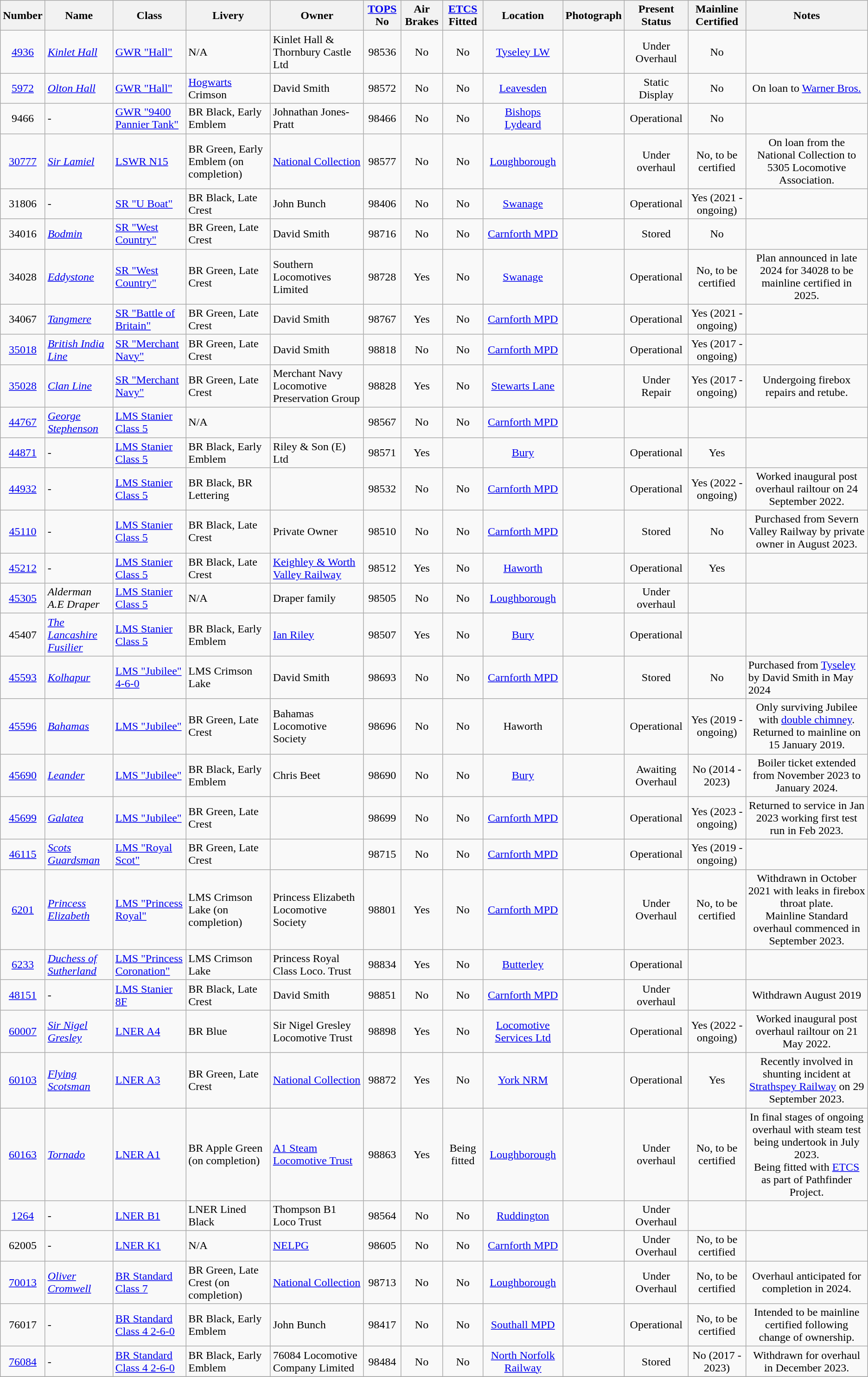<table class="wikitable sortable">
<tr>
<th>Number</th>
<th align=left>Name</th>
<th align=left>Class</th>
<th align=left>Livery</th>
<th align=left>Owner</th>
<th align=left><a href='#'>TOPS</a> No</th>
<th align=center>Air Brakes</th>
<th align=center><a href='#'>ETCS</a> Fitted</th>
<th align=left>Location</th>
<th align=center>Photograph</th>
<th align=center>Present Status</th>
<th align=center>Mainline Certified</th>
<th align=left>Notes</th>
</tr>
<tr bgcolor=>
<td align=center><a href='#'>4936</a></td>
<td align=left><em><a href='#'>Kinlet Hall</a></em></td>
<td align=left><a href='#'>GWR "Hall"</a> </td>
<td align=left>N/A</td>
<td align=left>Kinlet Hall & Thornbury Castle Ltd</td>
<td align=center>98536</td>
<td align=center>No</td>
<td align=center>No</td>
<td align=center><a href='#'>Tyseley LW</a></td>
<td align=center></td>
<td align=center>Under Overhaul</td>
<td align=center>No</td>
<td align=center></td>
</tr>
<tr bgcolor=>
<td align=center><a href='#'>5972</a></td>
<td align=left><em><a href='#'>Olton Hall</a></em></td>
<td align=left><a href='#'>GWR "Hall"</a> </td>
<td align=left><a href='#'>Hogwarts</a> Crimson</td>
<td align=left>David Smith</td>
<td align=center>98572</td>
<td align=center>No</td>
<td align=center>No</td>
<td align=center><a href='#'>Leavesden</a></td>
<td align=center></td>
<td align=center>Static Display</td>
<td align=center>No</td>
<td align=center>On loan to <a href='#'>Warner Bros.</a></td>
</tr>
<tr bgcolor=>
<td align=center>9466</td>
<td align=left>-</td>
<td align=left><a href='#'>GWR "9400 Pannier Tank"</a> </td>
<td align=left>BR Black, Early Emblem</td>
<td align=left>Johnathan Jones-Pratt</td>
<td align=center>98466</td>
<td align=center>No</td>
<td align=center>No</td>
<td align=center><a href='#'>Bishops Lydeard</a></td>
<td align=center></td>
<td align=center>Operational</td>
<td align=center>No</td>
<td align=center></td>
</tr>
<tr>
<td align=center><a href='#'>30777</a></td>
<td align=left><em><a href='#'>Sir Lamiel</a></em></td>
<td align=left><a href='#'>LSWR N15</a> </td>
<td align=left>BR Green, Early Emblem (on completion)</td>
<td align=left><a href='#'>National Collection</a></td>
<td align=center>98577</td>
<td align=center>No</td>
<td align=center>No</td>
<td align=center><a href='#'>Loughborough</a></td>
<td align=center></td>
<td align=center>Under overhaul</td>
<td align=center>No, to be certified</td>
<td align=center>On loan from the National Collection to 5305 Locomotive Association.</td>
</tr>
<tr bgcolor=>
<td align=center>31806</td>
<td align=left>-</td>
<td align=left><a href='#'>SR "U Boat"</a> </td>
<td align=left>BR Black, Late Crest</td>
<td align="left">John Bunch</td>
<td align=center>98406</td>
<td align=center>No</td>
<td align=center>No</td>
<td align=center><a href='#'>Swanage</a></td>
<td align=center></td>
<td align=center>Operational</td>
<td align=center>Yes (2021 - ongoing)</td>
<td align=center></td>
</tr>
<tr bgcolor=>
<td align=center>34016</td>
<td align=left><em><a href='#'>Bodmin</a></em></td>
<td align=left><a href='#'>SR "West Country"</a> </td>
<td align=left>BR Green, Late Crest</td>
<td align="left">David Smith</td>
<td align=center>98716</td>
<td align=center>No</td>
<td align=center>No</td>
<td align=center><a href='#'>Carnforth MPD</a></td>
<td align=center></td>
<td align=center>Stored</td>
<td align=center>No</td>
<td align=center></td>
</tr>
<tr bgcolor=>
<td align=center>34028</td>
<td align=left><em><a href='#'>Eddystone</a></em></td>
<td align=left><a href='#'>SR "West Country"</a> </td>
<td align=left>BR Green, Late Crest</td>
<td align="left">Southern Locomotives Limited</td>
<td align=center>98728</td>
<td align=center>Yes</td>
<td align=center>No</td>
<td align=center><a href='#'>Swanage</a></td>
<td align=center></td>
<td align=center>Operational</td>
<td align=center>No, to be certified</td>
<td align=center>Plan announced in late 2024 for 34028 to be mainline certified in 2025.</td>
</tr>
<tr bgcolor=>
<td align=center>34067</td>
<td align=left><em><a href='#'>Tangmere</a></em></td>
<td align=left><a href='#'>SR "Battle of Britain"</a> </td>
<td align=left>BR Green, Late Crest</td>
<td align=left>David Smith</td>
<td align=center>98767</td>
<td align=center>Yes</td>
<td align=center>No</td>
<td align=center><a href='#'>Carnforth MPD</a></td>
<td align=center></td>
<td align=center>Operational</td>
<td align=center>Yes (2021 - ongoing)</td>
<td align=center></td>
</tr>
<tr>
<td align=center><a href='#'>35018</a></td>
<td align=left><em><a href='#'>British India Line</a></em></td>
<td align=left><a href='#'>SR "Merchant Navy"</a> </td>
<td align=left>BR Green, Late Crest</td>
<td align=left>David Smith</td>
<td align=center>98818</td>
<td align=center>No</td>
<td align=center>No</td>
<td align=center><a href='#'>Carnforth MPD</a></td>
<td align=center></td>
<td align=center>Operational</td>
<td align=center>Yes (2017 - ongoing)</td>
<td align=center></td>
</tr>
<tr>
<td align=center><a href='#'>35028</a></td>
<td align=left><em><a href='#'>Clan Line</a></em></td>
<td align=left><a href='#'>SR "Merchant Navy"</a> </td>
<td align=left>BR Green, Late Crest</td>
<td align=left>Merchant Navy Locomotive Preservation Group</td>
<td align=center>98828</td>
<td align=center>Yes</td>
<td align=center>No</td>
<td align=center><a href='#'>Stewarts Lane</a></td>
<td align=center></td>
<td align=center>Under Repair</td>
<td align=center>Yes (2017 - ongoing)</td>
<td align=center>Undergoing firebox repairs and retube.</td>
</tr>
<tr bgcolor=>
<td align=center><a href='#'>44767</a></td>
<td align=left><em><a href='#'>George Stephenson</a></em></td>
<td align=left><a href='#'>LMS Stanier Class 5</a> </td>
<td align=left>N/A</td>
<td align=left></td>
<td align=center>98567</td>
<td align=center>No</td>
<td align=center>No</td>
<td align=center><a href='#'>Carnforth MPD</a></td>
<td align=center></td>
<td align=center></td>
<td align=center></td>
<td align=center></td>
</tr>
<tr bgcolor=>
<td align=center><a href='#'>44871</a></td>
<td align=left>-</td>
<td align=left><a href='#'>LMS Stanier Class 5</a> </td>
<td align=left>BR Black, Early Emblem</td>
<td align=left>Riley & Son (E) Ltd</td>
<td align=center>98571</td>
<td align=center>Yes</td>
<td align=center></td>
<td align=center><a href='#'>Bury</a></td>
<td align=center></td>
<td align=center>Operational</td>
<td align=center>Yes</td>
<td align=center></td>
</tr>
<tr bgcolor=>
<td align=center><a href='#'>44932</a></td>
<td align=left>-</td>
<td align=left><a href='#'>LMS Stanier Class 5</a> </td>
<td align=left>BR Black, BR Lettering</td>
<td align=left></td>
<td align=center>98532</td>
<td align=center>No</td>
<td align=center>No</td>
<td align=center><a href='#'>Carnforth MPD</a></td>
<td align=center></td>
<td align=center>Operational</td>
<td align=center>Yes (2022 - ongoing)</td>
<td align=center>Worked inaugural post overhaul railtour on 24 September 2022.</td>
</tr>
<tr bgcolor=>
<td align=center><a href='#'>45110</a></td>
<td align=left>-</td>
<td align=left><a href='#'>LMS Stanier Class 5</a> </td>
<td align=left>BR Black, Late Crest</td>
<td align=left>Private Owner</td>
<td align=center>98510</td>
<td align=center>No</td>
<td align=center>No</td>
<td align=center><a href='#'>Carnforth MPD</a></td>
<td align=center></td>
<td align=center>Stored</td>
<td align=center>No</td>
<td align=center>Purchased from Severn Valley Railway by private owner in August 2023.</td>
</tr>
<tr>
<td align=center><a href='#'>45212</a></td>
<td align=left>-</td>
<td align=left><a href='#'>LMS Stanier Class 5</a> </td>
<td align=left>BR Black, Late Crest</td>
<td align=left><a href='#'>Keighley & Worth Valley Railway</a></td>
<td align=center>98512</td>
<td align=center>Yes</td>
<td align=center>No</td>
<td align=center><a href='#'>Haworth</a></td>
<td align=center></td>
<td align=center>Operational</td>
<td align=center>Yes</td>
<td align=center></td>
</tr>
<tr bgcolor=>
<td align=center><a href='#'>45305</a></td>
<td align=left><em>Alderman A.E Draper</em></td>
<td align=left><a href='#'>LMS Stanier Class 5</a> </td>
<td align=left>N/A</td>
<td align=left>Draper family</td>
<td align=center>98505</td>
<td align=center>No</td>
<td align=center>No</td>
<td align=center><a href='#'>Loughborough</a></td>
<td align=center></td>
<td align=center>Under overhaul</td>
<td align=center></td>
<td align=center></td>
</tr>
<tr bgcolor=>
<td align=center>45407</td>
<td align=left><em><a href='#'>The Lancashire Fusilier</a></em></td>
<td align=left><a href='#'>LMS Stanier Class 5</a> </td>
<td align=left>BR Black, Early Emblem</td>
<td align=left><a href='#'>Ian Riley</a></td>
<td align=center>98507</td>
<td align=center>Yes</td>
<td align=center>No</td>
<td align=center><a href='#'>Bury</a></td>
<td align=center></td>
<td align=center>Operational</td>
<td align=center></td>
<td align=center></td>
</tr>
<tr>
<td align=center><a href='#'>45593</a></td>
<td align=left><em><a href='#'>Kolhapur</a></em></td>
<td align=left><a href='#'>LMS "Jubilee" 4-6-0</a></td>
<td align=left>LMS Crimson Lake</td>
<td align=left>David Smith</td>
<td align=center>98693</td>
<td align=center>No</td>
<td align=center>No</td>
<td align=center><a href='#'>Carnforth MPD</a></td>
<td align=center></td>
<td align=center>Stored</td>
<td align=center>No</td>
<td align=left>Purchased from <a href='#'>Tyseley</a> by David Smith in May 2024</td>
</tr>
<tr>
<td align=center><a href='#'>45596</a></td>
<td align=left><em><a href='#'>Bahamas</a></em></td>
<td align=left><a href='#'>LMS "Jubilee"</a> </td>
<td align=left>BR Green, Late Crest</td>
<td align=left>Bahamas Locomotive Society</td>
<td align=center>98696</td>
<td align=center>No</td>
<td align=center>No</td>
<td align=center>Haworth</td>
<td align=center></td>
<td align=center>Operational</td>
<td align=center>Yes (2019 - ongoing)</td>
<td align=center>Only surviving Jubilee with <a href='#'>double chimney</a>.<br>Returned to mainline on 15 January 2019.</td>
</tr>
<tr>
<td align=center><a href='#'>45690</a></td>
<td align=left><em><a href='#'>Leander</a></em></td>
<td align=left><a href='#'>LMS "Jubilee"</a> </td>
<td align=left>BR Black, Early Emblem</td>
<td align=left>Chris Beet</td>
<td align=center>98690</td>
<td align=center>No</td>
<td align=center>No</td>
<td align=center><a href='#'>Bury</a></td>
<td align=center></td>
<td align=center>Awaiting Overhaul</td>
<td align=center>No (2014 - 2023)</td>
<td align=center>Boiler ticket extended from November 2023 to January 2024.<br></td>
</tr>
<tr>
<td align=center><a href='#'>45699</a></td>
<td align=left><em><a href='#'>Galatea</a></em></td>
<td align=left><a href='#'>LMS "Jubilee"</a> </td>
<td align=left>BR Green, Late Crest</td>
<td align=left></td>
<td align=center>98699</td>
<td align=center>No</td>
<td align=center>No</td>
<td align=center><a href='#'>Carnforth MPD</a></td>
<td align=left></td>
<td align=center>Operational</td>
<td align=center>Yes (2023 - ongoing)</td>
<td align=center>Returned to service in Jan 2023 working first test run in Feb 2023.</td>
</tr>
<tr bgcolor=>
<td align=center><a href='#'>46115</a></td>
<td align=left><em><a href='#'>Scots Guardsman</a></em></td>
<td align=left><a href='#'>LMS "Royal Scot"</a> </td>
<td align=left>BR Green, Late Crest</td>
<td align=left></td>
<td align=center>98715</td>
<td align=center>No</td>
<td align=center>No</td>
<td align=center><a href='#'>Carnforth MPD</a></td>
<td align=center></td>
<td align=center>Operational</td>
<td align=center>Yes (2019 - ongoing)</td>
<td align=center></td>
</tr>
<tr bgcolor=>
<td align=center><a href='#'>6201</a></td>
<td align=left><em><a href='#'>Princess Elizabeth</a></em></td>
<td align=left><a href='#'>LMS "Princess Royal"</a> </td>
<td align=left>LMS Crimson Lake (on completion)</td>
<td align=left>Princess Elizabeth Locomotive Society</td>
<td align=center>98801</td>
<td align=center>Yes</td>
<td align=center>No</td>
<td align=center><a href='#'>Carnforth MPD</a></td>
<td align=center></td>
<td align=center>Under Overhaul</td>
<td align=center>No, to be certified</td>
<td align=center>Withdrawn in October 2021 with leaks in firebox throat plate.<br>Mainline Standard overhaul commenced in September 2023.</td>
</tr>
<tr bgcolor=>
<td align=center><a href='#'>6233</a></td>
<td align=left><em><a href='#'>Duchess of Sutherland</a></em></td>
<td align=left><a href='#'>LMS "Princess Coronation"</a> </td>
<td align=left>LMS Crimson Lake</td>
<td align=left>Princess Royal Class Loco. Trust</td>
<td align=center>98834</td>
<td align=center>Yes</td>
<td align=center>No</td>
<td align=center><a href='#'>Butterley</a></td>
<td align=center></td>
<td align=center>Operational</td>
<td align=center></td>
<td align=center></td>
</tr>
<tr bgcolor=>
<td align=center><a href='#'>48151</a></td>
<td align=left>-</td>
<td align=left><a href='#'>LMS Stanier 8F</a> </td>
<td align=left>BR Black, Late Crest</td>
<td align=left>David Smith</td>
<td align=center>98851</td>
<td align=center>No</td>
<td align=center>No</td>
<td align=center><a href='#'>Carnforth MPD</a></td>
<td align=center></td>
<td align=center>Under overhaul</td>
<td align=center></td>
<td align=center>Withdrawn August 2019</td>
</tr>
<tr bgcolor=>
<td align=center><a href='#'>60007</a></td>
<td align=left><em><a href='#'>Sir Nigel Gresley</a></em></td>
<td align=left><a href='#'>LNER A4</a> </td>
<td align=left>BR Blue</td>
<td align=left>Sir Nigel Gresley Locomotive Trust</td>
<td align=center>98898</td>
<td align=center>Yes</td>
<td align=center>No</td>
<td align=center><a href='#'>Locomotive Services Ltd</a></td>
<td align=center></td>
<td align=center>Operational</td>
<td align=center>Yes (2022 - ongoing)</td>
<td align=center>Worked inaugural post overhaul railtour on 21 May 2022.</td>
</tr>
<tr>
<td align=center><a href='#'>60103</a></td>
<td align=left><em><a href='#'>Flying Scotsman</a></em></td>
<td align=left><a href='#'>LNER A3</a> </td>
<td align=left>BR Green, Late Crest</td>
<td align=left><a href='#'>National Collection</a></td>
<td align=center>98872</td>
<td align=center>Yes</td>
<td align=center>No</td>
<td align=center><a href='#'>York NRM</a></td>
<td align=center></td>
<td align=center>Operational</td>
<td align=center>Yes</td>
<td align=center>Recently involved in shunting incident at <a href='#'>Strathspey Railway</a> on 29 September 2023.<br></td>
</tr>
<tr>
<td align=center><a href='#'>60163</a></td>
<td align=left><em><a href='#'>Tornado</a></em></td>
<td align=left><a href='#'>LNER A1</a> </td>
<td align=left>BR Apple Green (on completion)</td>
<td align=left><a href='#'>A1 Steam Locomotive Trust</a></td>
<td align=center>98863</td>
<td align=center>Yes</td>
<td align=center>Being fitted</td>
<td align=center><a href='#'>Loughborough</a></td>
<td align=center></td>
<td align=center>Under overhaul</td>
<td align=center>No, to be certified</td>
<td align=center>In final stages of ongoing overhaul with steam test being undertook in July 2023.<br>Being fitted with <a href='#'>ETCS</a> as part of Pathfinder Project.</td>
</tr>
<tr bgcolor=>
<td align=center><a href='#'>1264</a></td>
<td align=left>-</td>
<td align=left><a href='#'>LNER B1</a> </td>
<td align=left>LNER Lined Black</td>
<td align=left>Thompson B1 Loco Trust</td>
<td align=center>98564</td>
<td align=center>No</td>
<td align=center>No</td>
<td align=center><a href='#'>Ruddington</a></td>
<td align=center></td>
<td align=center>Under Overhaul</td>
<td align=center></td>
<td align=center></td>
</tr>
<tr bgcolor=>
<td align=center>62005</td>
<td align=left>-</td>
<td align=left><a href='#'>LNER K1</a> </td>
<td align=left>N/A</td>
<td align=left><a href='#'>NELPG</a></td>
<td align=center>98605</td>
<td align=center>No</td>
<td align=center>No</td>
<td align=center><a href='#'>Carnforth MPD</a></td>
<td align=center></td>
<td align=center>Under Overhaul</td>
<td align=center>No, to be certified</td>
<td align=center></td>
</tr>
<tr bgcolor=>
<td align=center><a href='#'>70013</a></td>
<td align=left><em><a href='#'>Oliver Cromwell</a></em></td>
<td align=left><a href='#'>BR Standard Class 7</a> </td>
<td align=left>BR Green, Late Crest (on completion)</td>
<td align=left><a href='#'>National Collection</a></td>
<td align=center>98713</td>
<td align=center>No</td>
<td align=center>No</td>
<td align=center><a href='#'>Loughborough</a></td>
<td align=center></td>
<td align=center>Under Overhaul</td>
<td align=center>No, to be certified</td>
<td align=center>Overhaul anticipated for completion in 2024.</td>
</tr>
<tr bgcolor=>
<td align=center>76017</td>
<td align=left>-</td>
<td align=left><a href='#'>BR Standard Class 4 2-6-0</a></td>
<td align=left>BR Black, Early Emblem</td>
<td align=left>John Bunch</td>
<td align=center>98417</td>
<td align=center>No</td>
<td align=center>No</td>
<td align=center><a href='#'>Southall MPD</a></td>
<td align=center></td>
<td align=center>Operational</td>
<td align=center>No, to be certified</td>
<td align=center>Intended to be mainline certified following change of ownership.</td>
</tr>
<tr bgcolor=>
<td align=center><a href='#'>76084</a></td>
<td align=left>-</td>
<td align=left><a href='#'>BR Standard Class 4 2-6-0</a></td>
<td align=left>BR Black, Early Emblem</td>
<td align=left>76084 Locomotive Company Limited</td>
<td align=center>98484</td>
<td align=center>No</td>
<td align=center>No</td>
<td align=center><a href='#'>North Norfolk Railway</a></td>
<td align=center></td>
<td align=center>Stored</td>
<td align=center>No (2017 - 2023)</td>
<td align=center>Withdrawn for overhaul in December 2023.</td>
</tr>
<tr>
</tr>
</table>
